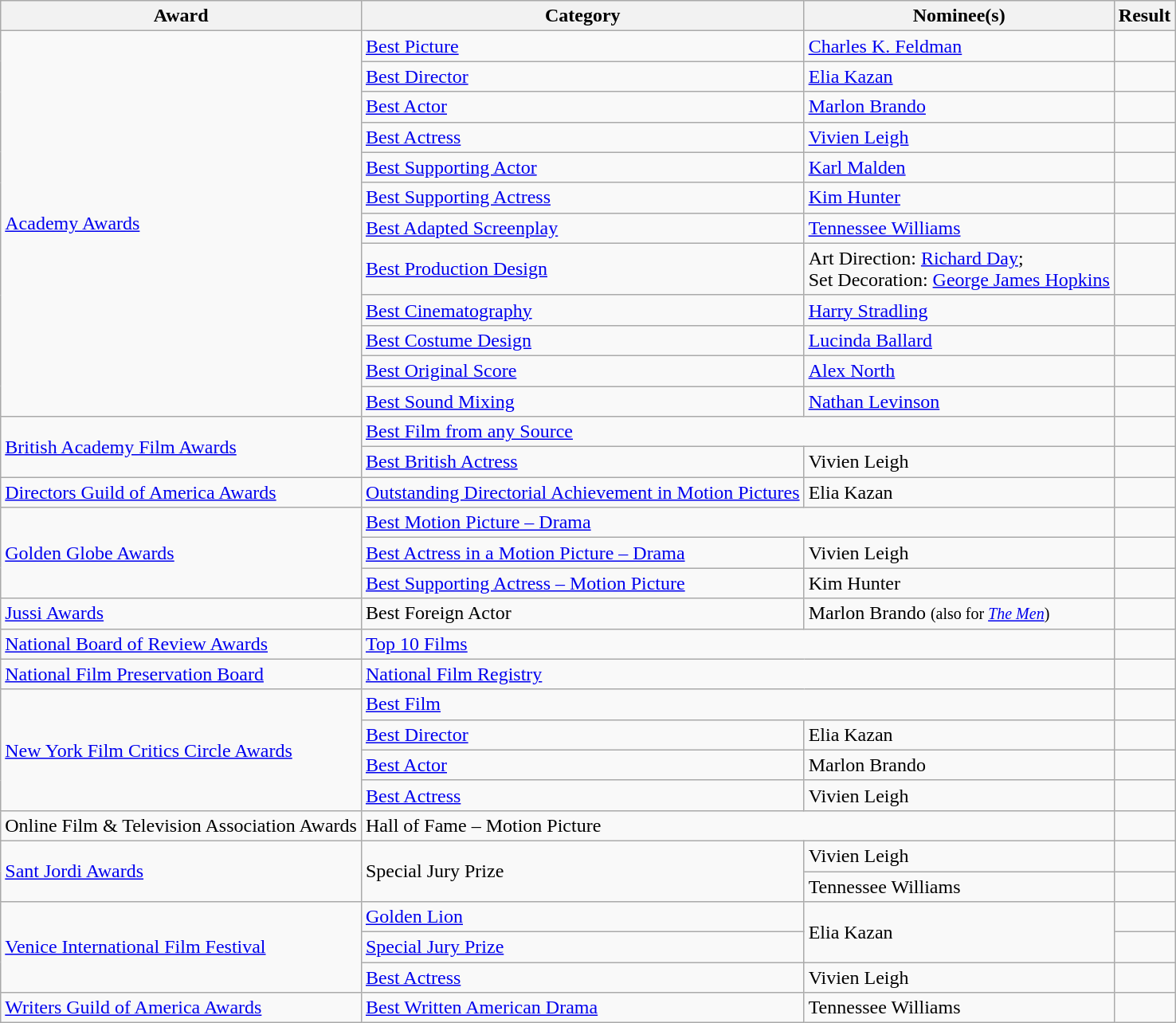<table class="wikitable plainrowheaders">
<tr>
<th>Award</th>
<th>Category</th>
<th>Nominee(s)</th>
<th>Result</th>
</tr>
<tr>
<td rowspan="12"><a href='#'>Academy Awards</a></td>
<td><a href='#'>Best Picture</a></td>
<td><a href='#'>Charles K. Feldman</a></td>
<td></td>
</tr>
<tr>
<td><a href='#'>Best Director</a></td>
<td><a href='#'>Elia Kazan</a></td>
<td></td>
</tr>
<tr>
<td><a href='#'>Best Actor</a></td>
<td><a href='#'>Marlon Brando</a></td>
<td></td>
</tr>
<tr>
<td><a href='#'>Best Actress</a></td>
<td><a href='#'>Vivien Leigh</a></td>
<td></td>
</tr>
<tr>
<td><a href='#'>Best Supporting Actor</a></td>
<td><a href='#'>Karl Malden</a></td>
<td></td>
</tr>
<tr>
<td><a href='#'>Best Supporting Actress</a></td>
<td><a href='#'>Kim Hunter</a></td>
<td></td>
</tr>
<tr>
<td><a href='#'>Best Adapted Screenplay</a></td>
<td><a href='#'>Tennessee Williams</a></td>
<td></td>
</tr>
<tr>
<td><a href='#'>Best Production Design</a></td>
<td>Art Direction: <a href='#'>Richard Day</a>; <br> Set Decoration: <a href='#'>George James Hopkins</a></td>
<td></td>
</tr>
<tr>
<td><a href='#'>Best Cinematography</a></td>
<td><a href='#'>Harry Stradling</a></td>
<td></td>
</tr>
<tr>
<td><a href='#'>Best Costume Design</a></td>
<td><a href='#'>Lucinda Ballard</a></td>
<td></td>
</tr>
<tr>
<td><a href='#'>Best Original Score</a></td>
<td><a href='#'>Alex North</a></td>
<td></td>
</tr>
<tr>
<td><a href='#'>Best Sound Mixing</a></td>
<td><a href='#'>Nathan Levinson</a></td>
<td></td>
</tr>
<tr>
<td rowspan="2"><a href='#'>British Academy Film Awards</a></td>
<td colspan="2"><a href='#'>Best Film from any Source</a></td>
<td></td>
</tr>
<tr>
<td><a href='#'>Best British Actress</a></td>
<td>Vivien Leigh</td>
<td></td>
</tr>
<tr>
<td><a href='#'>Directors Guild of America Awards</a></td>
<td><a href='#'>Outstanding Directorial Achievement in Motion Pictures</a></td>
<td>Elia Kazan</td>
<td></td>
</tr>
<tr>
<td rowspan="3"><a href='#'>Golden Globe Awards</a></td>
<td colspan="2"><a href='#'>Best Motion Picture – Drama</a></td>
<td></td>
</tr>
<tr>
<td><a href='#'>Best Actress in a Motion Picture – Drama</a></td>
<td>Vivien Leigh</td>
<td></td>
</tr>
<tr>
<td><a href='#'>Best Supporting Actress – Motion Picture</a></td>
<td>Kim Hunter</td>
<td></td>
</tr>
<tr>
<td><a href='#'>Jussi Awards</a></td>
<td>Best Foreign Actor</td>
<td>Marlon Brando <small>(also for <em><a href='#'>The Men</a></em>)</small></td>
<td></td>
</tr>
<tr>
<td><a href='#'>National Board of Review Awards</a></td>
<td colspan="2"><a href='#'>Top 10 Films</a></td>
<td></td>
</tr>
<tr>
<td><a href='#'>National Film Preservation Board</a></td>
<td colspan="2"><a href='#'>National Film Registry</a></td>
<td></td>
</tr>
<tr>
<td rowspan="4"><a href='#'>New York Film Critics Circle Awards</a></td>
<td colspan="2"><a href='#'>Best Film</a></td>
<td></td>
</tr>
<tr>
<td><a href='#'>Best Director</a></td>
<td>Elia Kazan</td>
<td></td>
</tr>
<tr>
<td><a href='#'>Best Actor</a></td>
<td>Marlon Brando</td>
<td></td>
</tr>
<tr>
<td><a href='#'>Best Actress</a></td>
<td>Vivien Leigh</td>
<td></td>
</tr>
<tr>
<td>Online Film & Television Association Awards</td>
<td colspan="2">Hall of Fame – Motion Picture</td>
<td></td>
</tr>
<tr>
<td rowspan="2"><a href='#'>Sant Jordi Awards</a></td>
<td rowspan="2">Special Jury Prize</td>
<td>Vivien Leigh</td>
<td></td>
</tr>
<tr>
<td>Tennessee Williams</td>
<td></td>
</tr>
<tr>
<td rowspan="3"><a href='#'>Venice International Film Festival</a></td>
<td><a href='#'>Golden Lion</a></td>
<td rowspan="2">Elia Kazan</td>
<td></td>
</tr>
<tr>
<td><a href='#'>Special Jury Prize</a></td>
<td></td>
</tr>
<tr>
<td><a href='#'>Best Actress</a></td>
<td>Vivien Leigh</td>
<td></td>
</tr>
<tr>
<td><a href='#'>Writers Guild of America Awards</a></td>
<td><a href='#'>Best Written American Drama</a></td>
<td>Tennessee Williams</td>
<td></td>
</tr>
</table>
